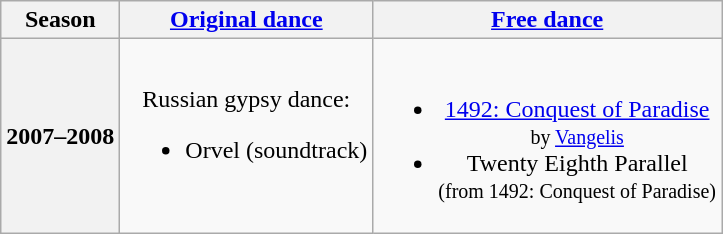<table class="wikitable" style="text-align:center">
<tr>
<th>Season</th>
<th><a href='#'>Original dance</a></th>
<th><a href='#'>Free dance</a></th>
</tr>
<tr>
<th>2007–2008 <br> </th>
<td>Russian gypsy dance:<br><ul><li>Orvel (soundtrack)</li></ul></td>
<td><br><ul><li><a href='#'>1492: Conquest of Paradise</a> <br><small> by <a href='#'>Vangelis</a> </small></li><li>Twenty Eighth Parallel <br><small> (from 1492: Conquest of Paradise) </small></li></ul></td>
</tr>
</table>
